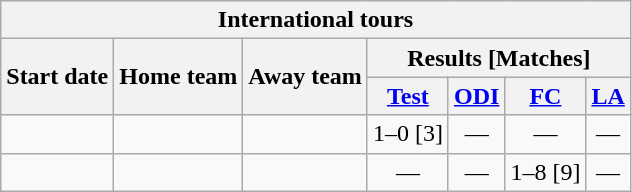<table class="wikitable">
<tr>
<th colspan="7">International tours</th>
</tr>
<tr>
<th rowspan="2">Start date</th>
<th rowspan="2">Home team</th>
<th rowspan="2">Away team</th>
<th colspan="4">Results [Matches]</th>
</tr>
<tr>
<th><a href='#'>Test</a></th>
<th><a href='#'>ODI</a></th>
<th><a href='#'>FC</a></th>
<th><a href='#'>LA</a></th>
</tr>
<tr>
<td><a href='#'></a></td>
<td></td>
<td></td>
<td>1–0 [3]</td>
<td ; style="text-align:center">—</td>
<td ; style="text-align:center">—</td>
<td ; style="text-align:center">—</td>
</tr>
<tr>
<td><a href='#'></a></td>
<td></td>
<td></td>
<td ; style="text-align:center">—</td>
<td ; style="text-align:center">—</td>
<td>1–8 [9]</td>
<td ; style="text-align:center">—</td>
</tr>
</table>
